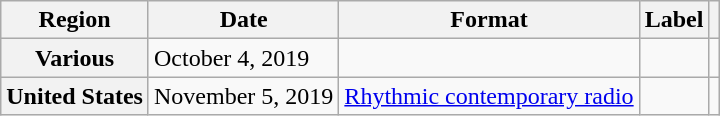<table class="wikitable plainrowheaders">
<tr>
<th scope="col">Region</th>
<th scope="col">Date</th>
<th scope="col">Format</th>
<th scope="col">Label</th>
<th scope="col"></th>
</tr>
<tr>
<th scope="row">Various</th>
<td>October 4, 2019</td>
<td></td>
<td></td>
<td></td>
</tr>
<tr>
<th scope="row">United States</th>
<td>November 5, 2019</td>
<td><a href='#'>Rhythmic contemporary radio</a></td>
<td></td>
<td></td>
</tr>
</table>
